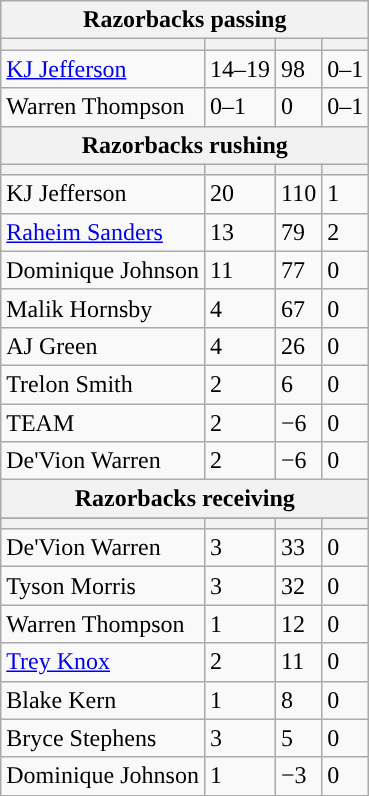<table class="wikitable plainrowheaders">
<tr>
<th colspan="6">Razorbacks passing</th>
</tr>
<tr>
<th scope="col"></th>
<th scope="col"></th>
<th scope="col"></th>
<th scope="col"></th>
</tr>
<tr>
<td><a href='#'>KJ Jefferson</a></td>
<td>14–19</td>
<td>98</td>
<td>0–1</td>
</tr>
<tr>
<td>Warren Thompson</td>
<td>0–1</td>
<td>0</td>
<td>0–1</td>
</tr>
<tr>
<th colspan="6">Razorbacks rushing</th>
</tr>
<tr>
<th scope="col"></th>
<th scope="col"></th>
<th scope="col"></th>
<th scope="col"></th>
</tr>
<tr>
<td>KJ Jefferson</td>
<td>20</td>
<td>110</td>
<td>1</td>
</tr>
<tr>
<td><a href='#'>Raheim Sanders</a></td>
<td>13</td>
<td>79</td>
<td>2</td>
</tr>
<tr>
<td>Dominique Johnson</td>
<td>11</td>
<td>77</td>
<td>0</td>
</tr>
<tr>
<td>Malik Hornsby</td>
<td>4</td>
<td>67</td>
<td>0</td>
</tr>
<tr>
<td>AJ Green</td>
<td>4</td>
<td>26</td>
<td>0</td>
</tr>
<tr>
<td>Trelon Smith</td>
<td>2</td>
<td>6</td>
<td>0</td>
</tr>
<tr>
<td>TEAM</td>
<td>2</td>
<td>−6</td>
<td>0</td>
</tr>
<tr>
<td>De'Vion Warren</td>
<td>2</td>
<td>−6</td>
<td>0</td>
</tr>
<tr>
<th colspan="6">Razorbacks receiving</th>
</tr>
<tr>
</tr>
<tr>
<th scope="col"></th>
<th scope="col"></th>
<th scope="col"></th>
<th scope="col"></th>
</tr>
<tr>
<td>De'Vion Warren</td>
<td>3</td>
<td>33</td>
<td>0</td>
</tr>
<tr>
<td>Tyson Morris</td>
<td>3</td>
<td>32</td>
<td>0</td>
</tr>
<tr>
<td>Warren Thompson</td>
<td>1</td>
<td>12</td>
<td>0</td>
</tr>
<tr>
<td><a href='#'>Trey Knox</a></td>
<td>2</td>
<td>11</td>
<td>0</td>
</tr>
<tr>
<td>Blake Kern</td>
<td>1</td>
<td>8</td>
<td>0</td>
</tr>
<tr>
<td>Bryce Stephens</td>
<td>3</td>
<td>5</td>
<td>0</td>
</tr>
<tr>
<td>Dominique Johnson</td>
<td>1</td>
<td>−3</td>
<td>0</td>
</tr>
<tr>
</tr>
</table>
